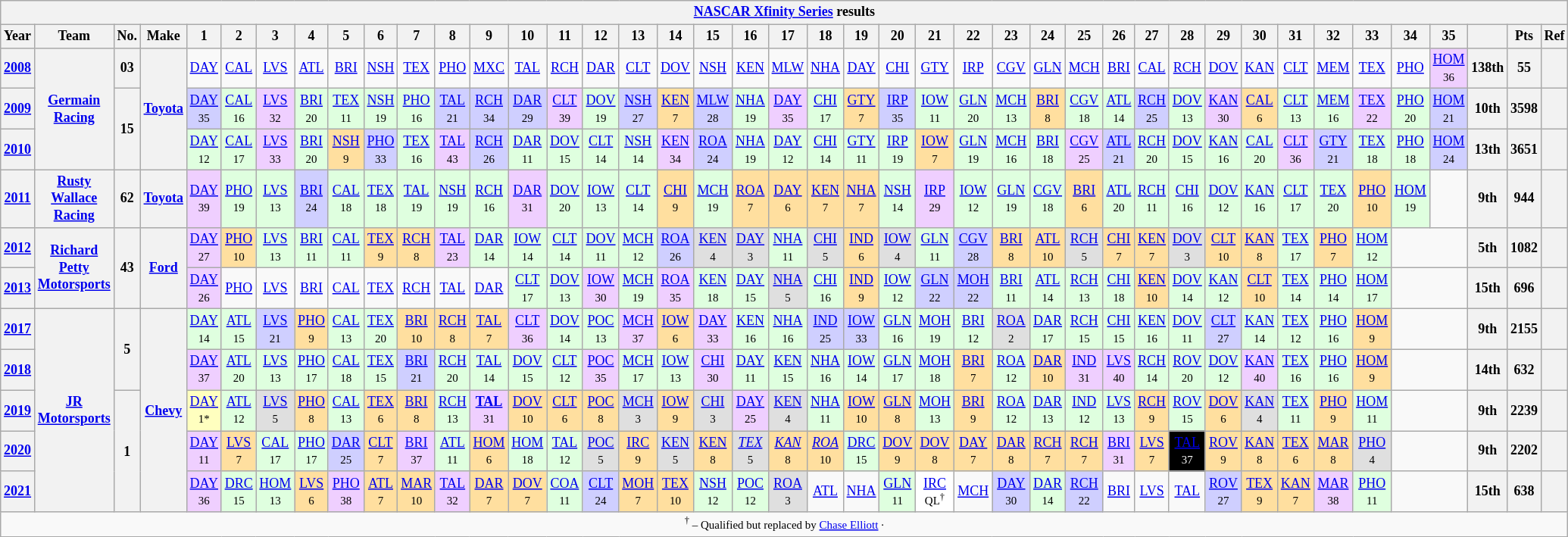<table class="wikitable" style="text-align:center; font-size:75%">
<tr>
<th colspan=42><a href='#'>NASCAR Xfinity Series</a> results</th>
</tr>
<tr>
<th>Year</th>
<th>Team</th>
<th>No.</th>
<th>Make</th>
<th>1</th>
<th>2</th>
<th>3</th>
<th>4</th>
<th>5</th>
<th>6</th>
<th>7</th>
<th>8</th>
<th>9</th>
<th>10</th>
<th>11</th>
<th>12</th>
<th>13</th>
<th>14</th>
<th>15</th>
<th>16</th>
<th>17</th>
<th>18</th>
<th>19</th>
<th>20</th>
<th>21</th>
<th>22</th>
<th>23</th>
<th>24</th>
<th>25</th>
<th>26</th>
<th>27</th>
<th>28</th>
<th>29</th>
<th>30</th>
<th>31</th>
<th>32</th>
<th>33</th>
<th>34</th>
<th>35</th>
<th></th>
<th>Pts</th>
<th>Ref</th>
</tr>
<tr>
<th><a href='#'>2008</a></th>
<th rowspan=3><a href='#'>Germain Racing</a></th>
<th>03</th>
<th rowspan=3><a href='#'>Toyota</a></th>
<td><a href='#'>DAY</a></td>
<td><a href='#'>CAL</a></td>
<td><a href='#'>LVS</a></td>
<td><a href='#'>ATL</a></td>
<td><a href='#'>BRI</a></td>
<td><a href='#'>NSH</a></td>
<td><a href='#'>TEX</a></td>
<td><a href='#'>PHO</a></td>
<td><a href='#'>MXC</a></td>
<td><a href='#'>TAL</a></td>
<td><a href='#'>RCH</a></td>
<td><a href='#'>DAR</a></td>
<td><a href='#'>CLT</a></td>
<td><a href='#'>DOV</a></td>
<td><a href='#'>NSH</a></td>
<td><a href='#'>KEN</a></td>
<td><a href='#'>MLW</a></td>
<td><a href='#'>NHA</a></td>
<td><a href='#'>DAY</a></td>
<td><a href='#'>CHI</a></td>
<td><a href='#'>GTY</a></td>
<td><a href='#'>IRP</a></td>
<td><a href='#'>CGV</a></td>
<td><a href='#'>GLN</a></td>
<td><a href='#'>MCH</a></td>
<td><a href='#'>BRI</a></td>
<td><a href='#'>CAL</a></td>
<td><a href='#'>RCH</a></td>
<td><a href='#'>DOV</a></td>
<td><a href='#'>KAN</a></td>
<td><a href='#'>CLT</a></td>
<td><a href='#'>MEM</a></td>
<td><a href='#'>TEX</a></td>
<td><a href='#'>PHO</a></td>
<td style="background:#EFCFFF;"><a href='#'>HOM</a><br><small>36</small></td>
<th>138th</th>
<th>55</th>
<th></th>
</tr>
<tr>
<th><a href='#'>2009</a></th>
<th rowspan=2>15</th>
<td style="background:#CFCFFF;"><a href='#'>DAY</a><br><small>35</small></td>
<td style="background:#DFFFDF;"><a href='#'>CAL</a><br><small>16</small></td>
<td style="background:#EFCFFF;"><a href='#'>LVS</a><br><small>32</small></td>
<td style="background:#DFFFDF;"><a href='#'>BRI</a><br><small>20</small></td>
<td style="background:#DFFFDF;"><a href='#'>TEX</a><br><small>11</small></td>
<td style="background:#DFFFDF;"><a href='#'>NSH</a><br><small>19</small></td>
<td style="background:#DFFFDF;"><a href='#'>PHO</a><br><small>16</small></td>
<td style="background:#CFCFFF;"><a href='#'>TAL</a><br><small>21</small></td>
<td style="background:#CFCFFF;"><a href='#'>RCH</a><br><small>34</small></td>
<td style="background:#CFCFFF;"><a href='#'>DAR</a><br><small>29</small></td>
<td style="background:#EFCFFF;"><a href='#'>CLT</a><br><small>39</small></td>
<td style="background:#DFFFDF;"><a href='#'>DOV</a><br><small>19</small></td>
<td style="background:#CFCFFF;"><a href='#'>NSH</a><br><small>27</small></td>
<td style="background:#FFDF9F;"><a href='#'>KEN</a><br><small>7</small></td>
<td style="background:#CFCFFF;"><a href='#'>MLW</a><br><small>28</small></td>
<td style="background:#DFFFDF;"><a href='#'>NHA</a><br><small>19</small></td>
<td style="background:#EFCFFF;"><a href='#'>DAY</a><br><small>35</small></td>
<td style="background:#DFFFDF;"><a href='#'>CHI</a><br><small>17</small></td>
<td style="background:#FFDF9F;"><a href='#'>GTY</a><br><small>7</small></td>
<td style="background:#CFCFFF;"><a href='#'>IRP</a><br><small>35</small></td>
<td style="background:#DFFFDF;"><a href='#'>IOW</a><br><small>11</small></td>
<td style="background:#DFFFDF;"><a href='#'>GLN</a><br><small>20</small></td>
<td style="background:#DFFFDF;"><a href='#'>MCH</a><br><small>13</small></td>
<td style="background:#FFDF9F;"><a href='#'>BRI</a><br><small>8</small></td>
<td style="background:#DFFFDF;"><a href='#'>CGV</a><br><small>18</small></td>
<td style="background:#DFFFDF;"><a href='#'>ATL</a><br><small>14</small></td>
<td style="background:#CFCFFF;"><a href='#'>RCH</a><br><small>25</small></td>
<td style="background:#DFFFDF;"><a href='#'>DOV</a><br><small>13</small></td>
<td style="background:#EFCFFF;"><a href='#'>KAN</a><br><small>30</small></td>
<td style="background:#FFDF9F;"><a href='#'>CAL</a><br><small>6</small></td>
<td style="background:#DFFFDF;"><a href='#'>CLT</a><br><small>13</small></td>
<td style="background:#DFFFDF;"><a href='#'>MEM</a><br><small>16</small></td>
<td style="background:#EFCFFF;"><a href='#'>TEX</a><br><small>22</small></td>
<td style="background:#DFFFDF;"><a href='#'>PHO</a><br><small>20</small></td>
<td style="background:#CFCFFF;"><a href='#'>HOM</a><br><small>21</small></td>
<th>10th</th>
<th>3598</th>
<th></th>
</tr>
<tr>
<th><a href='#'>2010</a></th>
<td style="background:#DFFFDF;"><a href='#'>DAY</a><br><small>12</small></td>
<td style="background:#DFFFDF;"><a href='#'>CAL</a><br><small>17</small></td>
<td style="background:#EFCFFF;"><a href='#'>LVS</a><br><small>33</small></td>
<td style="background:#DFFFDF;"><a href='#'>BRI</a><br><small>20</small></td>
<td style="background:#FFDF9F;"><a href='#'>NSH</a><br><small>9</small></td>
<td style="background:#CFCFFF;"><a href='#'>PHO</a><br><small>33</small></td>
<td style="background:#DFFFDF;"><a href='#'>TEX</a><br><small>16</small></td>
<td style="background:#EFCFFF;"><a href='#'>TAL</a><br><small>43</small></td>
<td style="background:#CFCFFF;"><a href='#'>RCH</a><br><small>26</small></td>
<td style="background:#DFFFDF;"><a href='#'>DAR</a><br><small>11</small></td>
<td style="background:#DFFFDF;"><a href='#'>DOV</a><br><small>15</small></td>
<td style="background:#DFFFDF;"><a href='#'>CLT</a><br><small>14</small></td>
<td style="background:#DFFFDF;"><a href='#'>NSH</a><br><small>14</small></td>
<td style="background:#EFCFFF;"><a href='#'>KEN</a><br><small>34</small></td>
<td style="background:#CFCFFF;"><a href='#'>ROA</a><br><small>24</small></td>
<td style="background:#DFFFDF;"><a href='#'>NHA</a><br><small>19</small></td>
<td style="background:#DFFFDF;"><a href='#'>DAY</a><br><small>12</small></td>
<td style="background:#DFFFDF;"><a href='#'>CHI</a><br><small>14</small></td>
<td style="background:#DFFFDF;"><a href='#'>GTY</a><br><small>11</small></td>
<td style="background:#DFFFDF;"><a href='#'>IRP</a><br><small>19</small></td>
<td style="background:#FFDF9F;"><a href='#'>IOW</a><br><small>7</small></td>
<td style="background:#DFFFDF;"><a href='#'>GLN</a><br><small>19</small></td>
<td style="background:#DFFFDF;"><a href='#'>MCH</a><br><small>16</small></td>
<td style="background:#DFFFDF;"><a href='#'>BRI</a><br><small>18</small></td>
<td style="background:#EFCFFF;"><a href='#'>CGV</a><br><small>25</small></td>
<td style="background:#CFCFFF;"><a href='#'>ATL</a><br><small>21</small></td>
<td style="background:#DFFFDF;"><a href='#'>RCH</a><br><small>20</small></td>
<td style="background:#DFFFDF;"><a href='#'>DOV</a><br><small>15</small></td>
<td style="background:#DFFFDF;"><a href='#'>KAN</a><br><small>16</small></td>
<td style="background:#DFFFDF;"><a href='#'>CAL</a><br><small>20</small></td>
<td style="background:#EFCFFF;"><a href='#'>CLT</a><br><small>36</small></td>
<td style="background:#CFCFFF;"><a href='#'>GTY</a><br><small>21</small></td>
<td style="background:#DFFFDF;"><a href='#'>TEX</a><br><small>18</small></td>
<td style="background:#DFFFDF;"><a href='#'>PHO</a><br><small>18</small></td>
<td style="background:#CFCFFF;"><a href='#'>HOM</a><br><small>24</small></td>
<th>13th</th>
<th>3651</th>
<th></th>
</tr>
<tr>
<th><a href='#'>2011</a></th>
<th><a href='#'>Rusty Wallace Racing</a></th>
<th>62</th>
<th><a href='#'>Toyota</a></th>
<td style="background:#EFCFFF;"><a href='#'>DAY</a><br><small>39</small></td>
<td style="background:#DFFFDF;"><a href='#'>PHO</a><br><small>19</small></td>
<td style="background:#DFFFDF;"><a href='#'>LVS</a><br><small>13</small></td>
<td style="background:#CFCFFF;"><a href='#'>BRI</a><br><small>24</small></td>
<td style="background:#DFFFDF;"><a href='#'>CAL</a><br><small>18</small></td>
<td style="background:#DFFFDF;"><a href='#'>TEX</a><br><small>18</small></td>
<td style="background:#DFFFDF;"><a href='#'>TAL</a><br><small>19</small></td>
<td style="background:#DFFFDF;"><a href='#'>NSH</a><br><small>19</small></td>
<td style="background:#DFFFDF;"><a href='#'>RCH</a><br><small>16</small></td>
<td style="background:#EFCFFF;"><a href='#'>DAR</a><br><small>31</small></td>
<td style="background:#DFFFDF;"><a href='#'>DOV</a><br><small>20</small></td>
<td style="background:#DFFFDF;"><a href='#'>IOW</a><br><small>13</small></td>
<td style="background:#DFFFDF;"><a href='#'>CLT</a><br><small>14</small></td>
<td style="background:#FFDF9F;"><a href='#'>CHI</a><br><small>9</small></td>
<td style="background:#DFFFDF;"><a href='#'>MCH</a><br><small>19</small></td>
<td style="background:#FFDF9F;"><a href='#'>ROA</a><br><small>7</small></td>
<td style="background:#FFDF9F;"><a href='#'>DAY</a><br><small>6</small></td>
<td style="background:#FFDF9F;"><a href='#'>KEN</a><br><small>7</small></td>
<td style="background:#FFDF9F;"><a href='#'>NHA</a><br><small>7</small></td>
<td style="background:#DFFFDF;"><a href='#'>NSH</a><br><small>14</small></td>
<td style="background:#EFCFFF;"><a href='#'>IRP</a><br><small>29</small></td>
<td style="background:#DFFFDF;"><a href='#'>IOW</a><br><small>12</small></td>
<td style="background:#DFFFDF;"><a href='#'>GLN</a><br><small>19</small></td>
<td style="background:#DFFFDF;"><a href='#'>CGV</a><br><small>18</small></td>
<td style="background:#FFDF9F;"><a href='#'>BRI</a><br><small>6</small></td>
<td style="background:#DFFFDF;"><a href='#'>ATL</a><br><small>20</small></td>
<td style="background:#DFFFDF;"><a href='#'>RCH</a><br><small>11</small></td>
<td style="background:#DFFFDF;"><a href='#'>CHI</a><br><small>16</small></td>
<td style="background:#DFFFDF;"><a href='#'>DOV</a><br><small>12</small></td>
<td style="background:#DFFFDF;"><a href='#'>KAN</a><br><small>16</small></td>
<td style="background:#DFFFDF;"><a href='#'>CLT</a><br><small>17</small></td>
<td style="background:#DFFFDF;"><a href='#'>TEX</a><br><small>20</small></td>
<td style="background:#FFDF9F;"><a href='#'>PHO</a><br><small>10</small></td>
<td style="background:#DFFFDF;"><a href='#'>HOM</a><br><small>19</small></td>
<td></td>
<th>9th</th>
<th>944</th>
<th></th>
</tr>
<tr>
<th><a href='#'>2012</a></th>
<th rowspan=2><a href='#'>Richard Petty Motorsports</a></th>
<th rowspan=2>43</th>
<th rowspan=2><a href='#'>Ford</a></th>
<td style="background:#EFCFFF;"><a href='#'>DAY</a><br><small>27</small></td>
<td style="background:#FFDF9F;"><a href='#'>PHO</a><br><small>10</small></td>
<td style="background:#DFFFDF;"><a href='#'>LVS</a><br><small>13</small></td>
<td style="background:#DFFFDF;"><a href='#'>BRI</a><br><small>11</small></td>
<td style="background:#DFFFDF;"><a href='#'>CAL</a><br><small>11</small></td>
<td style="background:#FFDF9F;"><a href='#'>TEX</a><br><small>9</small></td>
<td style="background:#FFDF9F;"><a href='#'>RCH</a><br><small>8</small></td>
<td style="background:#EFCFFF;"><a href='#'>TAL</a><br><small>23</small></td>
<td style="background:#DFFFDF;"><a href='#'>DAR</a><br><small>14</small></td>
<td style="background:#DFFFDF;"><a href='#'>IOW</a><br><small>14</small></td>
<td style="background:#DFFFDF;"><a href='#'>CLT</a><br><small>14</small></td>
<td style="background:#DFFFDF;"><a href='#'>DOV</a><br><small>11</small></td>
<td style="background:#DFFFDF;"><a href='#'>MCH</a><br><small>12</small></td>
<td style="background:#CFCFFF;"><a href='#'>ROA</a><br><small>26</small></td>
<td style="background:#DFDFDF;"><a href='#'>KEN</a><br><small>4</small></td>
<td style="background:#DFDFDF;"><a href='#'>DAY</a><br><small>3</small></td>
<td style="background:#DFFFDF;"><a href='#'>NHA</a><br><small>11</small></td>
<td style="background:#DFDFDF;"><a href='#'>CHI</a><br><small>5</small></td>
<td style="background:#FFDF9F;"><a href='#'>IND</a><br><small>6</small></td>
<td style="background:#DFDFDF;"><a href='#'>IOW</a><br><small>4</small></td>
<td style="background:#DFFFDF;"><a href='#'>GLN</a><br><small>11</small></td>
<td style="background:#CFCFFF;"><a href='#'>CGV</a><br><small>28</small></td>
<td style="background:#FFDF9F;"><a href='#'>BRI</a><br><small>8</small></td>
<td style="background:#FFDF9F;"><a href='#'>ATL</a><br><small>10</small></td>
<td style="background:#DFDFDF;"><a href='#'>RCH</a><br><small>5</small></td>
<td style="background:#FFDF9F;"><a href='#'>CHI</a><br><small>7</small></td>
<td style="background:#FFDF9F;"><a href='#'>KEN</a><br><small>7</small></td>
<td style="background:#DFDFDF;"><a href='#'>DOV</a><br><small>3</small></td>
<td style="background:#FFDF9F;"><a href='#'>CLT</a><br><small>10</small></td>
<td style="background:#FFDF9F;"><a href='#'>KAN</a><br><small>8</small></td>
<td style="background:#DFFFDF;"><a href='#'>TEX</a><br><small>17</small></td>
<td style="background:#FFDF9F;"><a href='#'>PHO</a><br><small>7</small></td>
<td style="background:#DFFFDF;"><a href='#'>HOM</a><br><small>12</small></td>
<td colspan=2></td>
<th>5th</th>
<th>1082</th>
<th></th>
</tr>
<tr>
<th><a href='#'>2013</a></th>
<td style="background:#EFCFFF;"><a href='#'>DAY</a><br><small>26</small></td>
<td><a href='#'>PHO</a></td>
<td><a href='#'>LVS</a></td>
<td><a href='#'>BRI</a></td>
<td><a href='#'>CAL</a></td>
<td><a href='#'>TEX</a></td>
<td><a href='#'>RCH</a></td>
<td><a href='#'>TAL</a></td>
<td><a href='#'>DAR</a></td>
<td style="background:#DFFFDF;"><a href='#'>CLT</a><br><small>17</small></td>
<td style="background:#DFFFDF;"><a href='#'>DOV</a><br><small>13</small></td>
<td style="background:#EFCFFF;"><a href='#'>IOW</a><br><small>30</small></td>
<td style="background:#DFFFDF;"><a href='#'>MCH</a><br><small>19</small></td>
<td style="background:#EFCFFF;"><a href='#'>ROA</a><br><small>35</small></td>
<td style="background:#DFFFDF;"><a href='#'>KEN</a><br><small>18</small></td>
<td style="background:#DFFFDF;"><a href='#'>DAY</a><br><small>15</small></td>
<td style="background:#DFDFDF;"><a href='#'>NHA</a><br><small>5</small></td>
<td style="background:#DFFFDF;"><a href='#'>CHI</a><br><small>16</small></td>
<td style="background:#FFDF9F;"><a href='#'>IND</a><br><small>9</small></td>
<td style="background:#DFFFDF;"><a href='#'>IOW</a><br><small>12</small></td>
<td style="background:#CFCFFF;"><a href='#'>GLN</a><br><small>22</small></td>
<td style="background:#CFCFFF;"><a href='#'>MOH</a><br><small>22</small></td>
<td style="background:#DFFFDF;"><a href='#'>BRI</a><br><small>11</small></td>
<td style="background:#DFFFDF;"><a href='#'>ATL</a><br><small>14</small></td>
<td style="background:#DFFFDF;"><a href='#'>RCH</a><br><small>13</small></td>
<td style="background:#DFFFDF;"><a href='#'>CHI</a><br><small>18</small></td>
<td style="background:#FFDF9F;"><a href='#'>KEN</a><br><small>10</small></td>
<td style="background:#DFFFDF;"><a href='#'>DOV</a><br><small>14</small></td>
<td style="background:#DFFFDF;"><a href='#'>KAN</a><br><small>12</small></td>
<td style="background:#FFDF9F;"><a href='#'>CLT</a><br><small>10</small></td>
<td style="background:#DFFFDF;"><a href='#'>TEX</a><br><small>14</small></td>
<td style="background:#DFFFDF;"><a href='#'>PHO</a><br><small>14</small></td>
<td style="background:#DFFFDF;"><a href='#'>HOM</a><br><small>17</small></td>
<td colspan=2></td>
<th>15th</th>
<th>696</th>
<th></th>
</tr>
<tr>
<th><a href='#'>2017</a></th>
<th rowspan=5><a href='#'>JR Motorsports</a></th>
<th rowspan=2>5</th>
<th rowspan=5><a href='#'>Chevy</a></th>
<td style="background:#DFFFDF;"><a href='#'>DAY</a><br><small>14</small></td>
<td style="background:#DFFFDF;"><a href='#'>ATL</a><br><small>15</small></td>
<td style="background:#CFCFFF;"><a href='#'>LVS</a><br><small>21</small></td>
<td style="background:#FFDF9F;"><a href='#'>PHO</a><br><small>9</small></td>
<td style="background:#DFFFDF;"><a href='#'>CAL</a><br><small>13</small></td>
<td style="background:#DFFFDF;"><a href='#'>TEX</a><br><small>20</small></td>
<td style="background:#FFDF9F;"><a href='#'>BRI</a><br><small>10</small></td>
<td style="background:#FFDF9F;"><a href='#'>RCH</a><br><small>8</small></td>
<td style="background:#FFDF9F;"><a href='#'>TAL</a><br><small>7</small></td>
<td style="background:#EFCFFF;"><a href='#'>CLT</a><br><small>36</small></td>
<td style="background:#DFFFDF;"><a href='#'>DOV</a><br><small>14</small></td>
<td style="background:#DFFFDF;"><a href='#'>POC</a><br><small>13</small></td>
<td style="background:#EFCFFF;"><a href='#'>MCH</a><br><small>37</small></td>
<td style="background:#FFDF9F;"><a href='#'>IOW</a><br><small>6</small></td>
<td style="background:#EFCFFF;"><a href='#'>DAY</a><br><small>33</small></td>
<td style="background:#DFFFDF;"><a href='#'>KEN</a><br><small>16</small></td>
<td style="background:#DFFFDF;"><a href='#'>NHA</a><br><small>16</small></td>
<td style="background:#CFCFFF;"><a href='#'>IND</a><br><small>25</small></td>
<td style="background:#CFCFFF;"><a href='#'>IOW</a><br><small>33</small></td>
<td style="background:#DFFFDF;"><a href='#'>GLN</a><br><small>16</small></td>
<td style="background:#DFFFDF;"><a href='#'>MOH</a><br><small>19</small></td>
<td style="background:#DFFFDF;"><a href='#'>BRI</a><br><small>12</small></td>
<td style="background:#DFDFDF;"><a href='#'>ROA</a><br><small>2</small></td>
<td style="background:#DFFFDF;"><a href='#'>DAR</a><br><small>17</small></td>
<td style="background:#DFFFDF;"><a href='#'>RCH</a><br><small>15</small></td>
<td style="background:#DFFFDF;"><a href='#'>CHI</a><br><small>15</small></td>
<td style="background:#DFFFDF;"><a href='#'>KEN</a><br><small>16</small></td>
<td style="background:#DFFFDF;"><a href='#'>DOV</a><br><small>11</small></td>
<td style="background:#CFCFFF;"><a href='#'>CLT</a><br><small>27</small></td>
<td style="background:#DFFFDF;"><a href='#'>KAN</a><br><small>14</small></td>
<td style="background:#DFFFDF;"><a href='#'>TEX</a><br><small>12</small></td>
<td style="background:#DFFFDF;"><a href='#'>PHO</a><br><small>16</small></td>
<td style="background:#FFDF9F;"><a href='#'>HOM</a><br><small>9</small></td>
<td colspan=2></td>
<th>9th</th>
<th>2155</th>
<th></th>
</tr>
<tr>
<th><a href='#'>2018</a></th>
<td style="background:#EFCFFF;"><a href='#'>DAY</a><br><small>37</small></td>
<td style="background:#DFFFDF;"><a href='#'>ATL</a><br><small>20</small></td>
<td style="background:#DFFFDF;"><a href='#'>LVS</a><br><small>13</small></td>
<td style="background:#DFFFDF;"><a href='#'>PHO</a><br><small>17</small></td>
<td style="background:#DFFFDF;"><a href='#'>CAL</a><br><small>18</small></td>
<td style="background:#DFFFDF;"><a href='#'>TEX</a><br><small>15</small></td>
<td style="background:#CFCFFF;"><a href='#'>BRI</a><br><small>21</small></td>
<td style="background:#DFFFDF;"><a href='#'>RCH</a><br><small>20</small></td>
<td style="background:#DFFFDF;"><a href='#'>TAL</a><br><small>14</small></td>
<td style="background:#DFFFDF;"><a href='#'>DOV</a><br><small>15</small></td>
<td style="background:#DFFFDF;"><a href='#'>CLT</a><br><small>12</small></td>
<td style="background:#EFCFFF;"><a href='#'>POC</a><br><small>35</small></td>
<td style="background:#DFFFDF;"><a href='#'>MCH</a><br><small>17</small></td>
<td style="background:#DFFFDF;"><a href='#'>IOW</a><br><small>13</small></td>
<td style="background:#EFCFFF;"><a href='#'>CHI</a><br><small>30</small></td>
<td style="background:#DFFFDF;"><a href='#'>DAY</a><br><small>11</small></td>
<td style="background:#DFFFDF;"><a href='#'>KEN</a><br><small>15</small></td>
<td style="background:#DFFFDF;"><a href='#'>NHA</a><br><small>16</small></td>
<td style="background:#DFFFDF;"><a href='#'>IOW</a><br><small>14</small></td>
<td style="background:#DFFFDF;"><a href='#'>GLN</a><br><small>17</small></td>
<td style="background:#DFFFDF;"><a href='#'>MOH</a><br><small>18</small></td>
<td style="background:#FFDF9F;"><a href='#'>BRI</a><br><small>7</small></td>
<td style="background:#DFFFDF;"><a href='#'>ROA</a><br><small>12</small></td>
<td style="background:#FFDF9F;"><a href='#'>DAR</a><br><small>10</small></td>
<td style="background:#EFCFFF;"><a href='#'>IND</a><br><small>31</small></td>
<td style="background:#EFCFFF;"><a href='#'>LVS</a><br><small>40</small></td>
<td style="background:#DFFFDF;"><a href='#'>RCH</a><br><small>14</small></td>
<td style="background:#DFFFDF;"><a href='#'>ROV</a><br><small>20</small></td>
<td style="background:#DFFFDF;"><a href='#'>DOV</a><br><small>12</small></td>
<td style="background:#EFCFFF;"><a href='#'>KAN</a><br><small>40</small></td>
<td style="background:#DFFFDF;"><a href='#'>TEX</a><br><small>16</small></td>
<td style="background:#DFFFDF;"><a href='#'>PHO</a><br><small>16</small></td>
<td style="background:#FFDF9F;"><a href='#'>HOM</a><br><small>9</small></td>
<td colspan=2></td>
<th>14th</th>
<th>632</th>
<th></th>
</tr>
<tr>
<th><a href='#'>2019</a></th>
<th rowspan=3>1</th>
<td style="background:#FFFFBF;"><a href='#'>DAY</a><br><small>1*</small></td>
<td style="background:#DFFFDF;"><a href='#'>ATL</a><br><small>12</small></td>
<td style="background:#DFDFDF;"><a href='#'>LVS</a><br><small>5</small></td>
<td style="background:#FFDF9F;"><a href='#'>PHO</a><br><small>8</small></td>
<td style="background:#DFFFDF;"><a href='#'>CAL</a><br><small>13</small></td>
<td style="background:#FFDF9F;"><a href='#'>TEX</a><br><small>6</small></td>
<td style="background:#FFDF9F;"><a href='#'>BRI</a><br><small>8</small></td>
<td style="background:#DFFFDF;"><a href='#'>RCH</a><br><small>13</small></td>
<td style="background:#EFCFFF;"><strong><a href='#'>TAL</a></strong><br><small>31</small></td>
<td style="background:#FFDF9F;"><a href='#'>DOV</a><br><small>10</small></td>
<td style="background:#FFDF9F;"><a href='#'>CLT</a><br><small>6</small></td>
<td style="background:#FFDF9F;"><a href='#'>POC</a><br><small>8</small></td>
<td style="background:#DFDFDF;"><a href='#'>MCH</a><br><small>3</small></td>
<td style="background:#FFDF9F;"><a href='#'>IOW</a><br><small>9</small></td>
<td style="background:#DFDFDF;"><a href='#'>CHI</a><br><small>3</small></td>
<td style="background:#EFCFFF;"><a href='#'>DAY</a><br><small>25</small></td>
<td style="background:#DFDFDF;"><a href='#'>KEN</a><br><small>4</small></td>
<td style="background:#DFFFDF;"><a href='#'>NHA</a><br><small>11</small></td>
<td style="background:#FFDF9F;"><a href='#'>IOW</a><br><small>10</small></td>
<td style="background:#FFDF9F;"><a href='#'>GLN</a><br><small>8</small></td>
<td style="background:#DFFFDF;"><a href='#'>MOH</a><br><small>13</small></td>
<td style="background:#FFDF9F;"><a href='#'>BRI</a><br><small>9</small></td>
<td style="background:#DFFFDF;"><a href='#'>ROA</a><br><small>12</small></td>
<td style="background:#DFFFDF;"><a href='#'>DAR</a><br><small>13</small></td>
<td style="background:#DFFFDF;"><a href='#'>IND</a><br><small>12</small></td>
<td style="background:#DFFFDF;"><a href='#'>LVS</a><br><small>13</small></td>
<td style="background:#FFDF9F;"><a href='#'>RCH</a><br><small>9</small></td>
<td style="background:#DFFFDF;"><a href='#'>ROV</a><br><small>15</small></td>
<td style="background:#FFDF9F;"><a href='#'>DOV</a><br><small>6</small></td>
<td style="background:#DFDFDF;"><a href='#'>KAN</a><br><small>4</small></td>
<td style="background:#DFFFDF;"><a href='#'>TEX</a><br><small>11</small></td>
<td style="background:#FFDF9F;"><a href='#'>PHO</a><br><small>9</small></td>
<td style="background:#DFFFDF;"><a href='#'>HOM</a><br><small>11</small></td>
<td colspan=2></td>
<th>9th</th>
<th>2239</th>
<th></th>
</tr>
<tr>
<th><a href='#'>2020</a></th>
<td style="background:#EFCFFF;"><a href='#'>DAY</a><br><small>11</small></td>
<td style="background:#FFDF9F;"><a href='#'>LVS</a><br><small>7</small></td>
<td style="background:#DFFFDF;"><a href='#'>CAL</a><br><small>17</small></td>
<td style="background:#DFFFDF;"><a href='#'>PHO</a><br><small>17</small></td>
<td style="background:#CFCFFF;"><a href='#'>DAR</a><br><small>25</small></td>
<td style="background:#FFDF9F;"><a href='#'>CLT</a><br><small>7</small></td>
<td style="background:#EFCFFF;"><a href='#'>BRI</a><br><small>37</small></td>
<td style="background:#DFFFDF;"><a href='#'>ATL</a><br><small>11</small></td>
<td style="background:#FFDF9F;"><a href='#'>HOM</a><br><small>6</small></td>
<td style="background:#DFFFDF;"><a href='#'>HOM</a><br><small>18</small></td>
<td style="background:#DFFFDF;"><a href='#'>TAL</a><br><small>12</small></td>
<td style="background:#DFDFDF;"><a href='#'>POC</a><br><small>5</small></td>
<td style="background:#FFDF9F;"><a href='#'>IRC</a><br><small>9</small></td>
<td style="background:#DFDFDF;"><a href='#'>KEN</a><br><small>5</small></td>
<td style="background:#FFDF9F;"><a href='#'>KEN</a><br><small>8</small></td>
<td style="background:#DFDFDF;"><em><a href='#'>TEX</a></em><br><small>5</small></td>
<td style="background:#FFDF9F;"><em><a href='#'>KAN</a></em><br><small>8</small></td>
<td style="background:#FFDF9F;"><em><a href='#'>ROA</a></em><br><small>10</small></td>
<td style="background:#DFFFDF;"><a href='#'>DRC</a><br><small>15</small></td>
<td style="background:#FFDF9F;"><a href='#'>DOV</a><br><small>9</small></td>
<td style="background:#FFDF9F;"><a href='#'>DOV</a><br><small>8</small></td>
<td style="background:#FFDF9F;"><a href='#'>DAY</a><br><small>7</small></td>
<td style="background:#FFDF9F;"><a href='#'>DAR</a><br><small>8</small></td>
<td style="background:#FFDF9F;"><a href='#'>RCH</a><br><small>7</small></td>
<td style="background:#FFDF9F;"><a href='#'>RCH</a><br><small>7</small></td>
<td style="background:#EFCFFF;"><a href='#'>BRI</a><br><small>31</small></td>
<td style="background:#FFDF9F;"><a href='#'>LVS</a><br><small>7</small></td>
<td style="background:#000000;color:white;"><a href='#'><span>TAL</span></a><br><small>37</small></td>
<td style="background:#FFDF9F;"><a href='#'>ROV</a><br><small>9</small></td>
<td style="background:#FFDF9F;"><a href='#'>KAN</a><br><small>8</small></td>
<td style="background:#FFDF9F;"><a href='#'>TEX</a><br><small>6</small></td>
<td style="background:#FFDF9F;"><a href='#'>MAR</a><br><small>8</small></td>
<td style="background:#DFDFDF;"><a href='#'>PHO</a><br><small>4</small></td>
<td colspan=2></td>
<th>9th</th>
<th>2202</th>
<th></th>
</tr>
<tr>
<th><a href='#'>2021</a></th>
<td style="background:#EFCFFF;"><a href='#'>DAY</a><br><small>36</small></td>
<td style="background:#DFFFDF;"><a href='#'>DRC</a><br><small>15</small></td>
<td style="background:#DFFFDF;"><a href='#'>HOM</a><br><small>13</small></td>
<td style="background:#FFDF9F;"><a href='#'>LVS</a><br><small>6</small></td>
<td style="background:#EFCFFF;"><a href='#'>PHO</a><br><small>38</small></td>
<td style="background:#FFDF9F;"><a href='#'>ATL</a><br><small>7</small></td>
<td style="background:#FFDF9F;"><a href='#'>MAR</a><br><small>10</small></td>
<td style="background:#EFCFFF;"><a href='#'>TAL</a><br><small>32</small></td>
<td style="background:#FFDF9F;"><a href='#'>DAR</a><br><small>7</small></td>
<td style="background:#FFDF9F;"><a href='#'>DOV</a><br><small>7</small></td>
<td style="background:#DFFFDF;"><a href='#'>COA</a><br><small>11</small></td>
<td style="background:#CFCFFF;"><a href='#'>CLT</a><br><small>24</small></td>
<td style="background:#FFDF9F;"><a href='#'>MOH</a><br><small>7</small></td>
<td style="background:#FFDF9F;"><a href='#'>TEX</a><br><small>10</small></td>
<td style="background:#DFFFDF;"><a href='#'>NSH</a><br><small>12</small></td>
<td style="background:#DFFFDF;"><a href='#'>POC</a><br><small>12</small></td>
<td style="background:#DFDFDF;"><a href='#'>ROA</a><br><small>3</small></td>
<td><a href='#'>ATL</a></td>
<td><a href='#'>NHA</a></td>
<td style="background:#DFFFDF;"><a href='#'>GLN</a><br><small>11</small></td>
<td style="background:#FFFFFF;"><a href='#'>IRC</a><br><small>QL<sup>†</sup></small></td>
<td><a href='#'>MCH</a></td>
<td style="background:#CFCFFF;"><a href='#'>DAY</a><br><small>30</small></td>
<td style="background:#DFFFDF;"><a href='#'>DAR</a><br><small>14</small></td>
<td style="background:#CFCFFF;"><a href='#'>RCH</a><br><small>22</small></td>
<td><a href='#'>BRI</a></td>
<td><a href='#'>LVS</a></td>
<td><a href='#'>TAL</a></td>
<td style="background:#CFCFFF;"><a href='#'>ROV</a><br><small>27</small></td>
<td style="background:#FFDF9F;"><a href='#'>TEX</a><br><small>9</small></td>
<td style="background:#FFDF9F;"><a href='#'>KAN</a><br><small>7</small></td>
<td style="background:#EFCFFF;"><a href='#'>MAR</a><br><small>38</small></td>
<td style="background:#DFFFDF;"><a href='#'>PHO</a><br><small>11</small></td>
<td colspan=2></td>
<th>15th</th>
<th>638</th>
<th></th>
</tr>
<tr>
<td colspan=42><small><sup>†</sup> – Qualified but replaced by <a href='#'>Chase Elliott</a> ·</small></td>
</tr>
</table>
